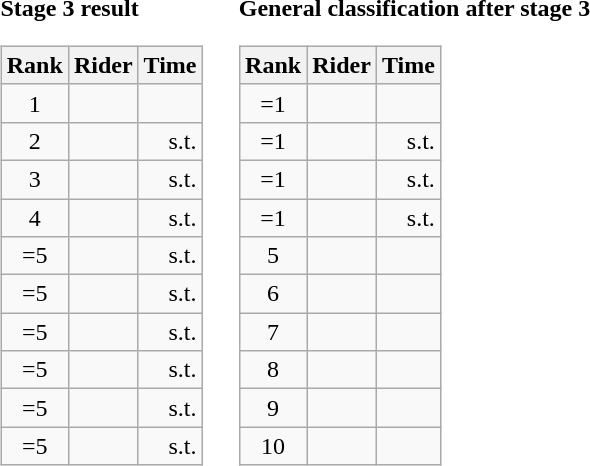<table>
<tr>
<td><strong>Stage 3 result</strong><br><table class="wikitable">
<tr>
<th scope="col">Rank</th>
<th scope="col">Rider</th>
<th scope="col">Time</th>
</tr>
<tr>
<td style="text-align:center;">1</td>
<td></td>
<td style="text-align:right;"></td>
</tr>
<tr>
<td style="text-align:center;">2</td>
<td></td>
<td style="text-align:right;">s.t.</td>
</tr>
<tr>
<td style="text-align:center;">3</td>
<td></td>
<td style="text-align:right;">s.t.</td>
</tr>
<tr>
<td style="text-align:center;">4</td>
<td></td>
<td style="text-align:right;">s.t.</td>
</tr>
<tr>
<td style="text-align:center;">=5</td>
<td></td>
<td style="text-align:right;">s.t.</td>
</tr>
<tr>
<td style="text-align:center;">=5</td>
<td></td>
<td style="text-align:right;">s.t.</td>
</tr>
<tr>
<td style="text-align:center;">=5</td>
<td></td>
<td style="text-align:right;">s.t.</td>
</tr>
<tr>
<td style="text-align:center;">=5</td>
<td></td>
<td style="text-align:right;">s.t.</td>
</tr>
<tr>
<td style="text-align:center;">=5</td>
<td></td>
<td style="text-align:right;">s.t.</td>
</tr>
<tr>
<td style="text-align:center;">=5</td>
<td></td>
<td style="text-align:right;">s.t.</td>
</tr>
</table>
</td>
<td></td>
<td><strong>General classification after stage 3</strong><br><table class="wikitable">
<tr>
<th scope="col">Rank</th>
<th scope="col">Rider</th>
<th scope="col">Time</th>
</tr>
<tr>
<td style="text-align:center;">=1</td>
<td></td>
<td style="text-align:right;"></td>
</tr>
<tr>
<td style="text-align:center;">=1</td>
<td></td>
<td style="text-align:right;">s.t.</td>
</tr>
<tr>
<td style="text-align:center;">=1</td>
<td></td>
<td style="text-align:right;">s.t.</td>
</tr>
<tr>
<td style="text-align:center;">=1</td>
<td></td>
<td style="text-align:right;">s.t.</td>
</tr>
<tr>
<td style="text-align:center;">5</td>
<td></td>
<td></td>
</tr>
<tr>
<td style="text-align:center;">6</td>
<td></td>
<td></td>
</tr>
<tr>
<td style="text-align:center;">7</td>
<td></td>
<td></td>
</tr>
<tr>
<td style="text-align:center;">8</td>
<td></td>
<td></td>
</tr>
<tr>
<td style="text-align:center;">9</td>
<td></td>
<td></td>
</tr>
<tr>
<td style="text-align:center;">10</td>
<td></td>
<td></td>
</tr>
</table>
</td>
</tr>
</table>
